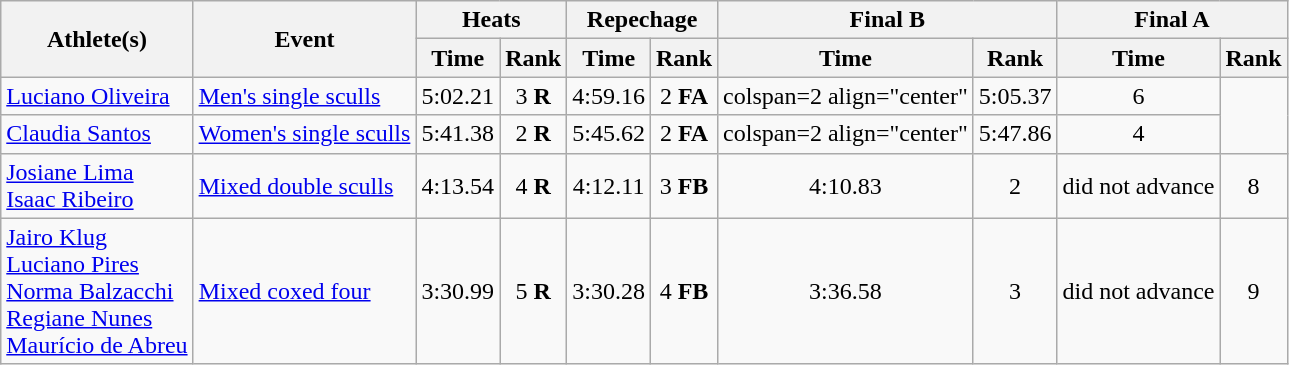<table class="wikitable">
<tr>
<th rowspan="2">Athlete(s)</th>
<th rowspan="2">Event</th>
<th colspan="2">Heats</th>
<th colspan="2">Repechage</th>
<th colspan="2">Final B</th>
<th colspan="2">Final A</th>
</tr>
<tr>
<th>Time</th>
<th>Rank</th>
<th>Time</th>
<th>Rank</th>
<th>Time</th>
<th>Rank</th>
<th>Time</th>
<th>Rank</th>
</tr>
<tr>
<td><a href='#'>Luciano Oliveira</a></td>
<td><a href='#'>Men's single sculls</a></td>
<td align="center">5:02.21</td>
<td align="center">3 <strong>R</strong></td>
<td align="center">4:59.16</td>
<td align="center">2 <strong>FA</strong></td>
<td>colspan=2 align="center" </td>
<td align="center">5:05.37</td>
<td align="center">6</td>
</tr>
<tr>
<td><a href='#'>Claudia Santos</a></td>
<td><a href='#'>Women's single sculls</a></td>
<td align="center">5:41.38</td>
<td align="center">2 <strong>R</strong></td>
<td align="center">5:45.62</td>
<td align="center">2 <strong>FA</strong></td>
<td>colspan=2 align="center" </td>
<td align="center">5:47.86</td>
<td align="center">4</td>
</tr>
<tr>
<td><a href='#'>Josiane Lima</a><br><a href='#'>Isaac Ribeiro</a></td>
<td><a href='#'>Mixed double sculls</a></td>
<td align="center">4:13.54</td>
<td align="center">4 <strong>R</strong></td>
<td align="center">4:12.11</td>
<td align="center">3 <strong>FB</strong></td>
<td align="center">4:10.83</td>
<td align="center">2</td>
<td align="center">did not advance</td>
<td align="center">8</td>
</tr>
<tr>
<td><a href='#'>Jairo Klug</a><br><a href='#'>Luciano Pires</a><br><a href='#'>Norma Balzacchi</a><br><a href='#'>Regiane Nunes</a><br><a href='#'>Maurício de Abreu</a></td>
<td><a href='#'>Mixed coxed four</a></td>
<td align="center">3:30.99</td>
<td align="center">5 <strong>R</strong></td>
<td align="center">3:30.28</td>
<td align="center">4 <strong>FB</strong></td>
<td align="center">3:36.58</td>
<td align="center">3</td>
<td align="center">did not advance</td>
<td align="center">9</td>
</tr>
</table>
